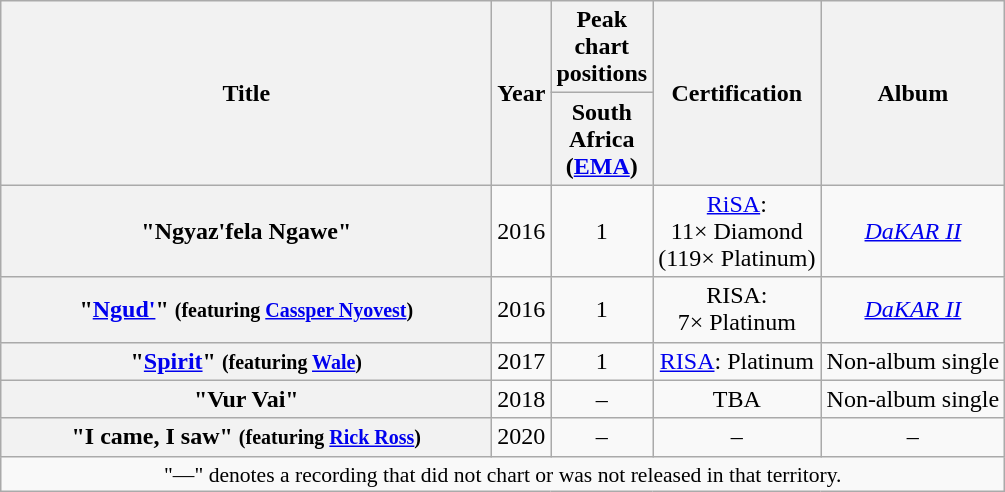<table class="wikitable plainrowheaders" style="text-align:center;">
<tr>
<th scope="col" rowspan="2" style="width:20em;">Title</th>
<th scope="col" rowspan="2">Year</th>
<th scope="col" colspan="1">Peak chart positions</th>
<th scope="col" rowspan="2">Certification</th>
<th scope="col" rowspan="2">Album</th>
</tr>
<tr>
<th scope="col" style="width:3em;">South Africa (<a href='#'>EMA</a>)</th>
</tr>
<tr>
<th scope="row">"Ngyaz'fela Ngawe" </th>
<td>2016</td>
<td>1</td>
<td><a href='#'>RiSA</a>: <br> 11× Diamond <br> (119× Platinum)</td>
<td><em><a href='#'>DaKAR II</a></em></td>
</tr>
<tr>
<th scope="row">"<a href='#'>Ngud'</a>" <small>(featuring <a href='#'>Cassper Nyovest</a>)</small></th>
<td>2016</td>
<td>1</td>
<td>RISA:<br>7× Platinum</td>
<td><em><a href='#'>DaKAR II</a></em></td>
</tr>
<tr>
<th scope="row">"<a href='#'>Spirit</a>" <small>(featuring <a href='#'>Wale</a>)</small></th>
<td>2017</td>
<td>1</td>
<td><a href='#'>RISA</a>: Platinum</td>
<td>Non-album single</td>
</tr>
<tr>
<th scope="row">"Vur Vai"</th>
<td>2018</td>
<td>–</td>
<td>TBA</td>
<td>Non-album single</td>
</tr>
<tr>
<th scope="row">"I came, I saw" <small>(featuring <a href='#'>Rick Ross</a>)</small></th>
<td>2020</td>
<td>–</td>
<td>–</td>
<td>–</td>
</tr>
<tr>
<td colspan="14" style="font-size:90%">"—" denotes a recording that did not chart or was not released in that territory.</td>
</tr>
</table>
